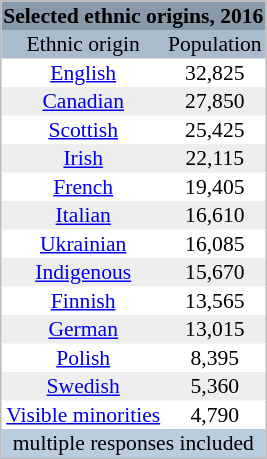<table cellpadding="1" style="float:right; margin:0 1em 1em 0; border:1px #bbb solid; border-collapse:collapse; font-size:90%;">
<tr style="text-align:center; background:#8899aa;">
<th colspan= "2">Selected ethnic origins, 2016</th>
</tr>
<tr style="text-align:center; background:#abc;">
<td>Ethnic origin</td>
<td>Population</td>
</tr>
<tr style="text-align:center;">
<td><a href='#'>English</a></td>
<td>32,825</td>
</tr>
<tr style="text-align:center; background:#eee;">
<td><a href='#'>Canadian</a></td>
<td>27,850</td>
</tr>
<tr style="text-align:center;">
<td><a href='#'>Scottish</a></td>
<td>25,425</td>
</tr>
<tr style="text-align:center; background:#eee;">
<td><a href='#'>Irish</a></td>
<td>22,115</td>
</tr>
<tr style="text-align:center;">
<td><a href='#'>French</a></td>
<td>19,405</td>
</tr>
<tr style="text-align:center; background:#eee;">
<td><a href='#'>Italian</a></td>
<td>16,610</td>
</tr>
<tr style="text-align:center;">
<td><a href='#'>Ukrainian</a></td>
<td>16,085</td>
</tr>
<tr style="text-align:center; background:#eee;">
<td><a href='#'>Indigenous</a></td>
<td>15,670</td>
</tr>
<tr style="text-align:center;">
<td><a href='#'>Finnish</a></td>
<td>13,565</td>
</tr>
<tr style="text-align:center; background:#eee;">
<td><a href='#'>German</a></td>
<td>13,015</td>
</tr>
<tr style="text-align:center;">
<td><a href='#'>Polish</a></td>
<td>8,395</td>
</tr>
<tr style="text-align:center; background:#eee;">
<td><a href='#'>Swedish</a></td>
<td>5,360</td>
</tr>
<tr style="text-align:center;">
<td><a href='#'>Visible minorities</a></td>
<td>4,790</td>
</tr>
<tr style="text-align:center; background:#bcd;">
<td colspan= "2">multiple responses included</td>
</tr>
</table>
